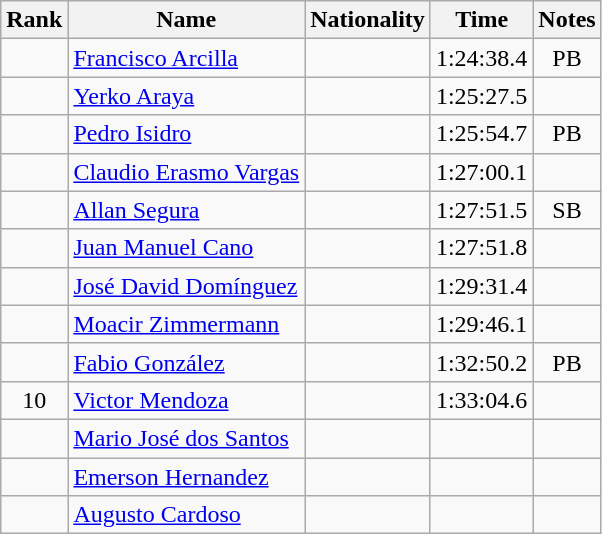<table class="wikitable sortable" style="text-align:center">
<tr>
<th>Rank</th>
<th>Name</th>
<th>Nationality</th>
<th>Time</th>
<th>Notes</th>
</tr>
<tr>
<td></td>
<td align=left><a href='#'>Francisco Arcilla</a></td>
<td align=left></td>
<td>1:24:38.4</td>
<td>PB</td>
</tr>
<tr>
<td></td>
<td align=left><a href='#'>Yerko Araya</a></td>
<td align=left></td>
<td>1:25:27.5</td>
<td></td>
</tr>
<tr>
<td></td>
<td align=left><a href='#'>Pedro Isidro</a></td>
<td align=left></td>
<td>1:25:54.7</td>
<td>PB</td>
</tr>
<tr>
<td></td>
<td align=left><a href='#'>Claudio Erasmo Vargas</a></td>
<td align=left></td>
<td>1:27:00.1</td>
<td></td>
</tr>
<tr>
<td></td>
<td align=left><a href='#'>Allan Segura</a></td>
<td align=left></td>
<td>1:27:51.5</td>
<td>SB</td>
</tr>
<tr>
<td></td>
<td align=left><a href='#'>Juan Manuel Cano</a></td>
<td align=left></td>
<td>1:27:51.8</td>
<td></td>
</tr>
<tr>
<td></td>
<td align=left><a href='#'>José David Domínguez</a></td>
<td align=left></td>
<td>1:29:31.4</td>
<td></td>
</tr>
<tr>
<td></td>
<td align=left><a href='#'>Moacir Zimmermann</a></td>
<td align=left></td>
<td>1:29:46.1</td>
<td></td>
</tr>
<tr>
<td></td>
<td align=left><a href='#'>Fabio González</a></td>
<td align=left></td>
<td>1:32:50.2</td>
<td>PB</td>
</tr>
<tr>
<td>10</td>
<td align=left><a href='#'>Victor Mendoza</a></td>
<td align=left></td>
<td>1:33:04.6</td>
<td></td>
</tr>
<tr>
<td></td>
<td align=left><a href='#'>Mario José dos Santos</a></td>
<td align=left></td>
<td></td>
<td></td>
</tr>
<tr>
<td></td>
<td align=left><a href='#'>Emerson Hernandez</a></td>
<td align=left></td>
<td></td>
<td></td>
</tr>
<tr>
<td></td>
<td align=left><a href='#'>Augusto Cardoso</a></td>
<td align=left></td>
<td></td>
<td></td>
</tr>
</table>
